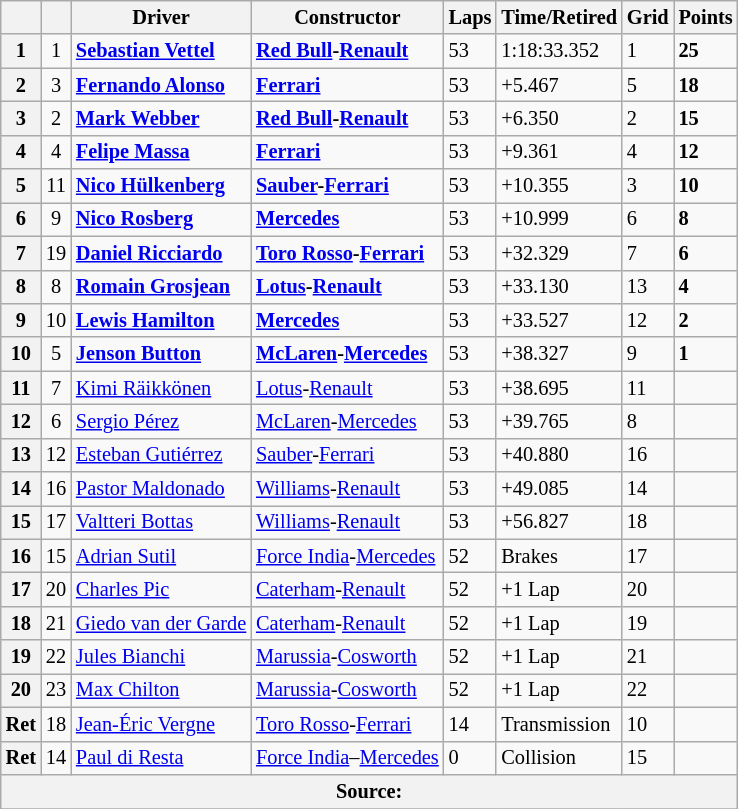<table class="wikitable" style="font-size: 85%">
<tr>
<th></th>
<th></th>
<th>Driver</th>
<th>Constructor</th>
<th>Laps</th>
<th>Time/Retired</th>
<th>Grid</th>
<th>Points</th>
</tr>
<tr>
<th>1</th>
<td align="center">1</td>
<td> <strong><a href='#'>Sebastian Vettel</a></strong></td>
<td><strong><a href='#'>Red Bull</a>-<a href='#'>Renault</a></strong></td>
<td>53</td>
<td>1:18:33.352</td>
<td>1</td>
<td><strong>25</strong></td>
</tr>
<tr>
<th>2</th>
<td align="center">3</td>
<td> <strong><a href='#'>Fernando Alonso</a></strong></td>
<td><strong><a href='#'>Ferrari</a></strong></td>
<td>53</td>
<td>+5.467</td>
<td>5</td>
<td><strong>18</strong></td>
</tr>
<tr>
<th>3</th>
<td align="center">2</td>
<td> <strong><a href='#'>Mark Webber</a></strong></td>
<td><strong><a href='#'>Red Bull</a>-<a href='#'>Renault</a></strong></td>
<td>53</td>
<td>+6.350</td>
<td>2</td>
<td><strong>15</strong></td>
</tr>
<tr>
<th>4</th>
<td align="center">4</td>
<td> <strong><a href='#'>Felipe Massa</a></strong></td>
<td><strong><a href='#'>Ferrari</a></strong></td>
<td>53</td>
<td>+9.361</td>
<td>4</td>
<td><strong>12</strong></td>
</tr>
<tr>
<th>5</th>
<td align="center">11</td>
<td> <strong><a href='#'>Nico Hülkenberg</a></strong></td>
<td><strong><a href='#'>Sauber</a>-<a href='#'>Ferrari</a></strong></td>
<td>53</td>
<td>+10.355</td>
<td>3</td>
<td><strong>10</strong></td>
</tr>
<tr>
<th>6</th>
<td align="center">9</td>
<td> <strong><a href='#'>Nico Rosberg</a></strong></td>
<td><strong><a href='#'>Mercedes</a></strong></td>
<td>53</td>
<td>+10.999</td>
<td>6</td>
<td><strong>8</strong></td>
</tr>
<tr>
<th>7</th>
<td align="center">19</td>
<td> <strong><a href='#'>Daniel Ricciardo</a></strong></td>
<td><strong><a href='#'>Toro Rosso</a>-<a href='#'>Ferrari</a></strong></td>
<td>53</td>
<td>+32.329</td>
<td>7</td>
<td><strong>6</strong></td>
</tr>
<tr>
<th>8</th>
<td align="center">8</td>
<td> <strong><a href='#'>Romain Grosjean</a></strong></td>
<td><strong><a href='#'>Lotus</a>-<a href='#'>Renault</a></strong></td>
<td>53</td>
<td>+33.130</td>
<td>13</td>
<td><strong>4</strong></td>
</tr>
<tr>
<th>9</th>
<td align="center">10</td>
<td> <strong><a href='#'>Lewis Hamilton</a></strong></td>
<td><strong><a href='#'>Mercedes</a></strong></td>
<td>53</td>
<td>+33.527</td>
<td>12</td>
<td><strong>2</strong></td>
</tr>
<tr>
<th>10</th>
<td align="center">5</td>
<td> <strong><a href='#'>Jenson Button</a></strong></td>
<td><strong><a href='#'>McLaren</a>-<a href='#'>Mercedes</a></strong></td>
<td>53</td>
<td>+38.327</td>
<td>9</td>
<td><strong>1</strong></td>
</tr>
<tr>
<th>11</th>
<td align="center">7</td>
<td> <a href='#'>Kimi Räikkönen</a></td>
<td><a href='#'>Lotus</a>-<a href='#'>Renault</a></td>
<td>53</td>
<td>+38.695</td>
<td>11</td>
<td></td>
</tr>
<tr>
<th>12</th>
<td align="center">6</td>
<td> <a href='#'>Sergio Pérez</a></td>
<td><a href='#'>McLaren</a>-<a href='#'>Mercedes</a></td>
<td>53</td>
<td>+39.765</td>
<td>8</td>
<td></td>
</tr>
<tr>
<th>13</th>
<td align="center">12</td>
<td> <a href='#'>Esteban Gutiérrez</a></td>
<td><a href='#'>Sauber</a>-<a href='#'>Ferrari</a></td>
<td>53</td>
<td>+40.880</td>
<td>16</td>
<td></td>
</tr>
<tr>
<th>14</th>
<td align="center">16</td>
<td> <a href='#'>Pastor Maldonado</a></td>
<td><a href='#'>Williams</a>-<a href='#'>Renault</a></td>
<td>53</td>
<td>+49.085</td>
<td>14</td>
<td></td>
</tr>
<tr>
<th>15</th>
<td align="center">17</td>
<td> <a href='#'>Valtteri Bottas</a></td>
<td><a href='#'>Williams</a>-<a href='#'>Renault</a></td>
<td>53</td>
<td>+56.827</td>
<td>18</td>
<td></td>
</tr>
<tr>
<th>16</th>
<td align="center">15</td>
<td> <a href='#'>Adrian Sutil</a></td>
<td><a href='#'>Force India</a>-<a href='#'>Mercedes</a></td>
<td>52</td>
<td>Brakes</td>
<td>17</td>
<td></td>
</tr>
<tr>
<th>17</th>
<td align="center">20</td>
<td> <a href='#'>Charles Pic</a></td>
<td><a href='#'>Caterham</a>-<a href='#'>Renault</a></td>
<td>52</td>
<td>+1 Lap</td>
<td>20</td>
<td></td>
</tr>
<tr>
<th>18</th>
<td align="center">21</td>
<td> <a href='#'>Giedo van der Garde</a></td>
<td><a href='#'>Caterham</a>-<a href='#'>Renault</a></td>
<td>52</td>
<td>+1 Lap</td>
<td>19</td>
<td></td>
</tr>
<tr>
<th>19</th>
<td align="center">22</td>
<td> <a href='#'>Jules Bianchi</a></td>
<td><a href='#'>Marussia</a>-<a href='#'>Cosworth</a></td>
<td>52</td>
<td>+1 Lap</td>
<td>21</td>
<td></td>
</tr>
<tr>
<th>20</th>
<td align="center">23</td>
<td> <a href='#'>Max Chilton</a></td>
<td><a href='#'>Marussia</a>-<a href='#'>Cosworth</a></td>
<td>52</td>
<td>+1 Lap</td>
<td>22</td>
<td></td>
</tr>
<tr>
<th>Ret</th>
<td align="center">18</td>
<td> <a href='#'>Jean-Éric Vergne</a></td>
<td><a href='#'>Toro Rosso</a>-<a href='#'>Ferrari</a></td>
<td>14</td>
<td>Transmission</td>
<td>10</td>
<td></td>
</tr>
<tr>
<th>Ret</th>
<td align="center">14</td>
<td> <a href='#'>Paul di Resta</a></td>
<td><a href='#'>Force India</a>–<a href='#'>Mercedes</a></td>
<td>0</td>
<td>Collision</td>
<td>15</td>
<td></td>
</tr>
<tr>
<th colspan=8>Source:</th>
</tr>
<tr>
</tr>
</table>
